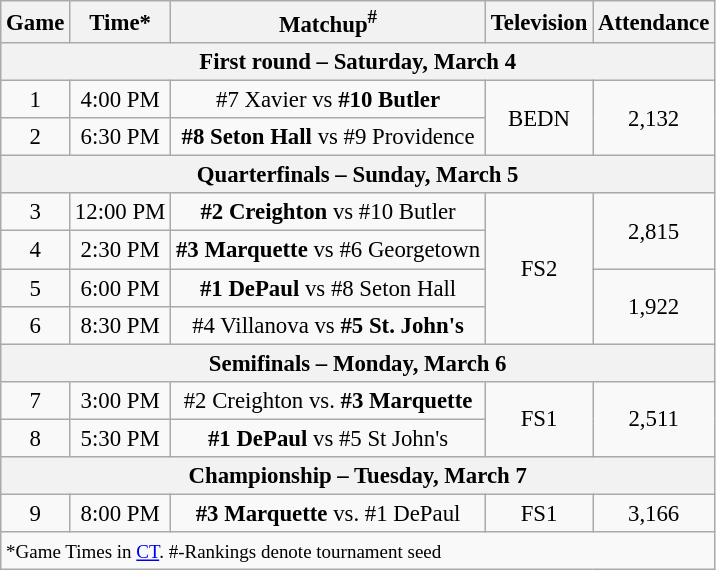<table class="wikitable" style="font-size: 95%; text-align:center;">
<tr align="center">
<th>Game</th>
<th>Time*</th>
<th>Matchup<sup>#</sup></th>
<th>Television</th>
<th>Attendance</th>
</tr>
<tr>
<th colspan=5>First round – Saturday, March 4</th>
</tr>
<tr>
<td>1</td>
<td>4:00 PM</td>
<td>#7 Xavier vs <strong>#10 Butler</strong></td>
<td rowspan=2>BEDN</td>
<td rowspan=2>2,132</td>
</tr>
<tr>
<td>2</td>
<td>6:30 PM</td>
<td><strong>#8 Seton Hall</strong> vs #9 Providence</td>
</tr>
<tr>
<th colspan=6>Quarterfinals – Sunday, March 5</th>
</tr>
<tr>
<td>3</td>
<td>12:00 PM</td>
<td><strong>#2 Creighton</strong> vs #10 Butler</td>
<td rowspan=4>FS2</td>
<td rowspan=2>2,815</td>
</tr>
<tr>
<td>4</td>
<td>2:30 PM</td>
<td><strong>#3 Marquette</strong> vs #6 Georgetown</td>
</tr>
<tr>
<td>5</td>
<td>6:00 PM</td>
<td><strong>#1 DePaul</strong> vs #8 Seton Hall</td>
<td rowspan=2>1,922</td>
</tr>
<tr>
<td>6</td>
<td>8:30 PM</td>
<td>#4 Villanova vs <strong>#5 St. John's</strong></td>
</tr>
<tr>
<th colspan=6>Semifinals – Monday, March 6</th>
</tr>
<tr>
<td>7</td>
<td>3:00 PM</td>
<td>#2 Creighton vs. <strong>#3 Marquette</strong></td>
<td rowspan=2>FS1</td>
<td rowspan=2>2,511</td>
</tr>
<tr>
<td>8</td>
<td>5:30 PM</td>
<td><strong>#1 DePaul</strong> vs #5 St John's</td>
</tr>
<tr>
<th colspan=6>Championship – Tuesday, March 7</th>
</tr>
<tr>
<td>9</td>
<td>8:00 PM</td>
<td><strong>#3 Marquette</strong> vs. #1 DePaul</td>
<td>FS1</td>
<td>3,166</td>
</tr>
<tr>
<td colspan=6 style="text-align:left;"><small>*Game Times in <a href='#'>CT</a>. #-Rankings denote tournament seed</small></td>
</tr>
</table>
